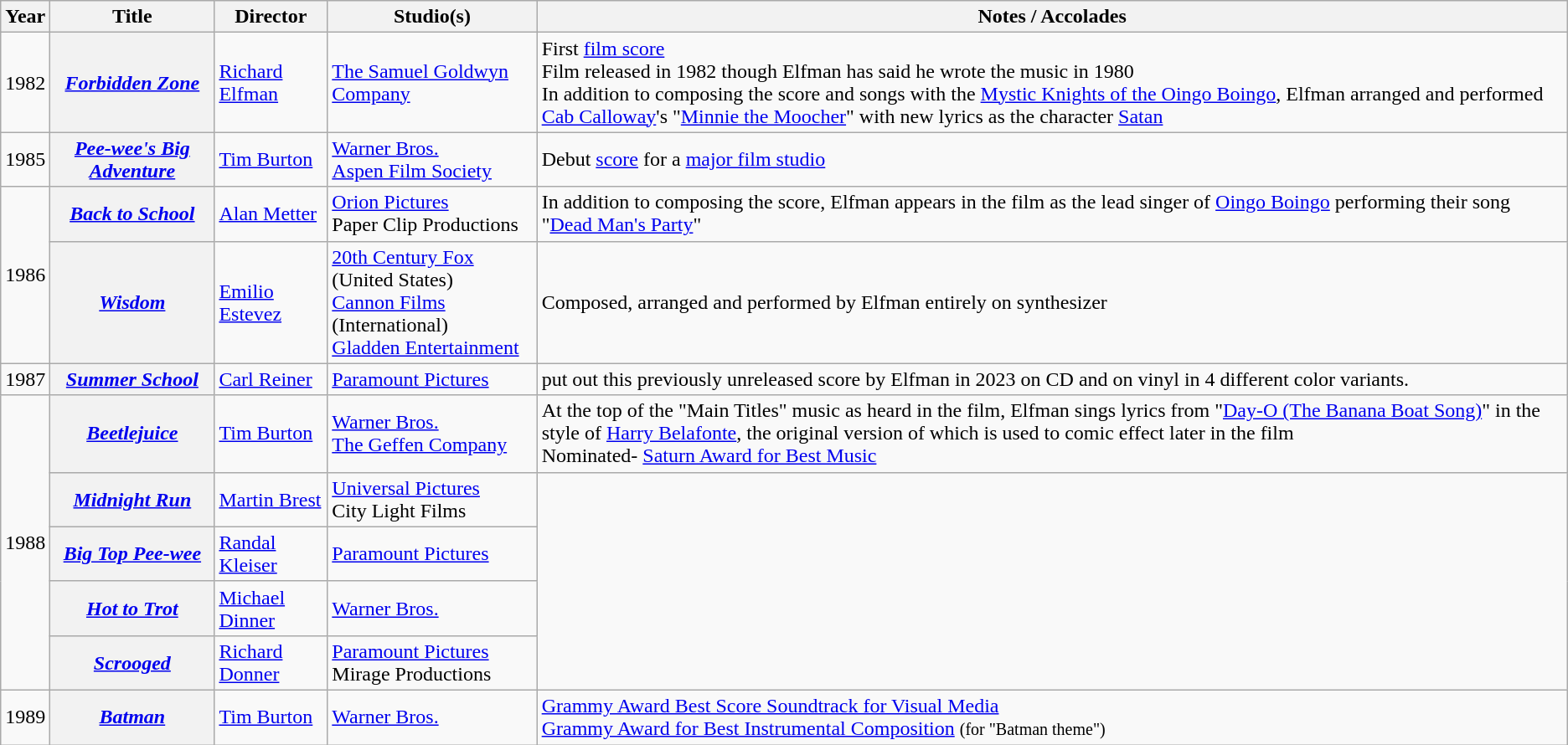<table class="wikitable sortable">
<tr>
<th>Year</th>
<th>Title</th>
<th>Director</th>
<th>Studio(s)</th>
<th>Notes / Accolades</th>
</tr>
<tr>
<td>1982</td>
<th><em><a href='#'>Forbidden Zone</a></em></th>
<td><a href='#'>Richard Elfman</a></td>
<td><a href='#'>The Samuel Goldwyn Company</a></td>
<td>First <a href='#'>film score</a><br>Film released in 1982 though Elfman has said he wrote the music in 1980<br>In addition to composing the score and songs with the <a href='#'>Mystic Knights of the Oingo Boingo</a>, Elfman arranged and performed <a href='#'>Cab Calloway</a>'s "<a href='#'>Minnie the Moocher</a>" with new lyrics as the character <a href='#'>Satan</a></td>
</tr>
<tr>
<td>1985</td>
<th><em><a href='#'>Pee-wee's Big Adventure</a></em></th>
<td><a href='#'>Tim Burton</a></td>
<td><a href='#'>Warner Bros.</a><br><a href='#'>Aspen Film Society</a></td>
<td>Debut <a href='#'>score</a> for a <a href='#'>major film studio</a></td>
</tr>
<tr>
<td rowspan="2">1986</td>
<th><em><a href='#'>Back to School</a></em></th>
<td><a href='#'>Alan Metter</a></td>
<td><a href='#'>Orion Pictures</a><br>Paper Clip Productions</td>
<td>In addition to composing the score, Elfman appears in the film as the lead singer of <a href='#'>Oingo Boingo</a> performing their song "<a href='#'>Dead Man's Party</a>"</td>
</tr>
<tr>
<th><em><a href='#'>Wisdom</a></em></th>
<td><a href='#'>Emilio Estevez</a></td>
<td><a href='#'>20th Century Fox</a> (United States)<br><a href='#'>Cannon Films</a> (International)<br><a href='#'>Gladden Entertainment</a></td>
<td>Composed, arranged and performed by Elfman entirely on synthesizer</td>
</tr>
<tr>
<td>1987</td>
<th><em><a href='#'>Summer School</a></em></th>
<td><a href='#'>Carl Reiner</a></td>
<td><a href='#'>Paramount Pictures</a></td>
<td> put out this previously unreleased score by Elfman in 2023 on CD and on vinyl in 4 different color variants.</td>
</tr>
<tr>
<td rowspan="5">1988</td>
<th><em><a href='#'>Beetlejuice</a></em></th>
<td><a href='#'>Tim Burton</a></td>
<td><a href='#'>Warner Bros.</a><br><a href='#'>The Geffen Company</a></td>
<td>At the top of the "Main Titles" music as heard in the film, Elfman sings lyrics from "<a href='#'>Day-O (The Banana Boat Song)</a>" in the style of <a href='#'>Harry Belafonte</a>, the original version of which is used to comic effect later in the film<br>Nominated- <a href='#'>Saturn Award for Best Music</a></td>
</tr>
<tr>
<th><em><a href='#'>Midnight Run</a></em></th>
<td><a href='#'>Martin Brest</a></td>
<td><a href='#'>Universal Pictures</a><br>City Light Films</td>
</tr>
<tr>
<th><em><a href='#'>Big Top Pee-wee</a></em></th>
<td><a href='#'>Randal Kleiser</a></td>
<td><a href='#'>Paramount Pictures</a></td>
</tr>
<tr>
<th><em><a href='#'>Hot to Trot</a></em></th>
<td><a href='#'>Michael Dinner</a></td>
<td><a href='#'>Warner Bros.</a></td>
</tr>
<tr>
<th><em><a href='#'>Scrooged</a></em></th>
<td><a href='#'>Richard Donner</a></td>
<td><a href='#'>Paramount Pictures</a><br>Mirage Productions</td>
</tr>
<tr>
<td>1989</td>
<th><em><a href='#'>Batman</a></em></th>
<td><a href='#'>Tim Burton</a></td>
<td><a href='#'>Warner Bros.</a><br></td>
<td><a href='#'>Grammy Award Best Score Soundtrack for Visual Media</a><br><a href='#'>Grammy Award for Best Instrumental Composition</a> <small>(for "Batman theme")</small></td>
</tr>
</table>
